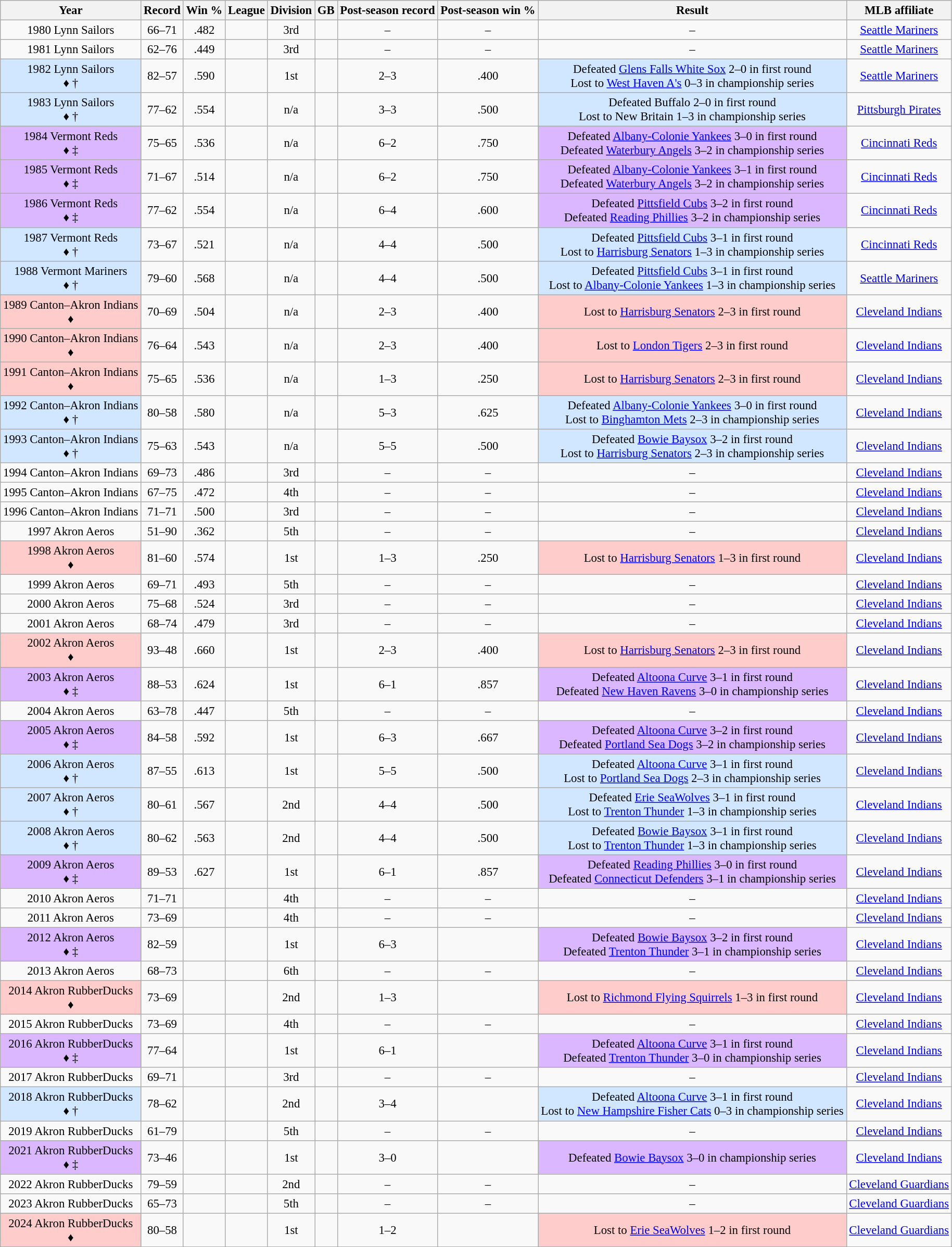<table class="wikitable sortable" style="font-size: 95%; text-align:center;">
<tr bgcolor="#efefef">
<th>Year</th>
<th>Record</th>
<th>Win %</th>
<th>League</th>
<th>Division</th>
<th>GB</th>
<th>Post-season record</th>
<th>Post-season win %</th>
<th class="unsortable">Result</th>
<th class="unsortable">MLB affiliate</th>
</tr>
<tr>
<td>1980 Lynn Sailors</td>
<td>66–71</td>
<td>.482</td>
<td></td>
<td>3rd</td>
<td></td>
<td>–</td>
<td>–</td>
<td>–</td>
<td><a href='#'>Seattle Mariners</a></td>
</tr>
<tr>
<td>1981 Lynn Sailors</td>
<td>62–76</td>
<td>.449</td>
<td></td>
<td>3rd</td>
<td></td>
<td>–</td>
<td>–</td>
<td>–</td>
<td><a href='#'>Seattle Mariners</a></td>
</tr>
<tr>
<td bgcolor="#D0E7FF">1982 Lynn Sailors<br>♦ †</td>
<td>82–57</td>
<td>.590</td>
<td></td>
<td>1st</td>
<td></td>
<td>2–3</td>
<td>.400</td>
<td bgcolor="#D0E7FF">Defeated <a href='#'>Glens Falls White Sox</a> 2–0 in first round<br>Lost to <a href='#'>West Haven A's</a> 0–3 in championship series</td>
<td><a href='#'>Seattle Mariners</a></td>
</tr>
<tr>
<td bgcolor="#D0E7FF">1983 Lynn Sailors<br>♦ †</td>
<td>77–62</td>
<td>.554</td>
<td></td>
<td>n/a</td>
<td></td>
<td>3–3</td>
<td>.500</td>
<td bgcolor="#D0E7FF">Defeated Buffalo 2–0 in first round<br>Lost to New Britain 1–3 in championship series</td>
<td><a href='#'>Pittsburgh Pirates</a></td>
</tr>
<tr>
<td bgcolor="#DBB7FF">1984 Vermont Reds<br>♦ ‡</td>
<td>75–65</td>
<td>.536</td>
<td></td>
<td>n/a</td>
<td></td>
<td>6–2</td>
<td>.750</td>
<td bgcolor="#DBB7FF">Defeated <a href='#'>Albany-Colonie Yankees</a> 3–0 in first round<br>Defeated <a href='#'>Waterbury Angels</a> 3–2 in championship series</td>
<td><a href='#'>Cincinnati Reds</a></td>
</tr>
<tr>
<td bgcolor="#DBB7FF">1985 Vermont Reds<br>♦ ‡</td>
<td>71–67</td>
<td>.514</td>
<td></td>
<td>n/a</td>
<td></td>
<td>6–2</td>
<td>.750</td>
<td bgcolor="#DBB7FF">Defeated <a href='#'>Albany-Colonie Yankees</a> 3–1 in first round<br>Defeated <a href='#'>Waterbury Angels</a> 3–2 in championship series</td>
<td><a href='#'>Cincinnati Reds</a></td>
</tr>
<tr>
<td bgcolor="#DBB7FF">1986 Vermont Reds<br>♦ ‡</td>
<td>77–62</td>
<td>.554</td>
<td></td>
<td>n/a</td>
<td></td>
<td>6–4</td>
<td>.600</td>
<td bgcolor="#DBB7FF">Defeated <a href='#'>Pittsfield Cubs</a> 3–2 in first round<br>Defeated <a href='#'>Reading Phillies</a> 3–2 in championship series</td>
<td><a href='#'>Cincinnati Reds</a></td>
</tr>
<tr>
<td bgcolor="#D0E7FF">1987 Vermont Reds<br>♦ †</td>
<td>73–67</td>
<td>.521</td>
<td></td>
<td>n/a</td>
<td></td>
<td>4–4</td>
<td>.500</td>
<td bgcolor="#D0E7FF">Defeated <a href='#'>Pittsfield Cubs</a> 3–1 in first round<br>Lost to <a href='#'>Harrisburg Senators</a> 1–3 in championship series</td>
<td><a href='#'>Cincinnati Reds</a></td>
</tr>
<tr>
<td bgcolor="#D0E7FF">1988 Vermont Mariners<br>♦ †</td>
<td>79–60</td>
<td>.568</td>
<td></td>
<td>n/a</td>
<td></td>
<td>4–4</td>
<td>.500</td>
<td bgcolor="#D0E7FF">Defeated <a href='#'>Pittsfield Cubs</a> 3–1 in first round<br>Lost to <a href='#'>Albany-Colonie Yankees</a> 1–3 in championship series</td>
<td><a href='#'>Seattle Mariners</a></td>
</tr>
<tr>
<td bgcolor="FFCCCC">1989 Canton–Akron Indians<br>♦</td>
<td>70–69</td>
<td>.504</td>
<td></td>
<td>n/a</td>
<td></td>
<td>2–3</td>
<td>.400</td>
<td bgcolor="#FFCCCC">Lost to <a href='#'>Harrisburg Senators</a> 2–3 in first round</td>
<td><a href='#'>Cleveland Indians</a></td>
</tr>
<tr>
<td bgcolor="#FFCCCC">1990 Canton–Akron Indians<br>♦</td>
<td>76–64</td>
<td>.543</td>
<td></td>
<td>n/a</td>
<td></td>
<td>2–3</td>
<td>.400</td>
<td bgcolor="#FFCCCC">Lost to <a href='#'>London Tigers</a> 2–3 in first round</td>
<td><a href='#'>Cleveland Indians</a></td>
</tr>
<tr>
<td bgcolor="#FFCCCC">1991 Canton–Akron Indians<br>♦</td>
<td>75–65</td>
<td>.536</td>
<td></td>
<td>n/a</td>
<td></td>
<td>1–3</td>
<td>.250</td>
<td bgcolor="#FFCCCC">Lost to <a href='#'>Harrisburg Senators</a> 2–3 in first round</td>
<td><a href='#'>Cleveland Indians</a></td>
</tr>
<tr>
<td bgcolor="#D0E7FF">1992 Canton–Akron Indians<br>♦ †</td>
<td>80–58</td>
<td>.580</td>
<td></td>
<td>n/a</td>
<td></td>
<td>5–3</td>
<td>.625</td>
<td bgcolor="#D0E7FF">Defeated <a href='#'>Albany-Colonie Yankees</a> 3–0 in first round<br>Lost to <a href='#'>Binghamton Mets</a> 2–3 in championship series</td>
<td><a href='#'>Cleveland Indians</a></td>
</tr>
<tr>
<td bgcolor="#D0E7FF">1993 Canton–Akron Indians<br>♦ †</td>
<td>75–63</td>
<td>.543</td>
<td></td>
<td>n/a</td>
<td></td>
<td>5–5</td>
<td>.500</td>
<td bgcolor="#D0E7FF">Defeated <a href='#'>Bowie Baysox</a> 3–2 in first round<br>Lost to <a href='#'>Harrisburg Senators</a> 2–3 in championship series</td>
<td><a href='#'>Cleveland Indians</a></td>
</tr>
<tr>
<td>1994 Canton–Akron Indians</td>
<td>69–73</td>
<td>.486</td>
<td></td>
<td>3rd</td>
<td></td>
<td>–</td>
<td>–</td>
<td>–</td>
<td><a href='#'>Cleveland Indians</a></td>
</tr>
<tr>
<td>1995 Canton–Akron Indians</td>
<td>67–75</td>
<td>.472</td>
<td></td>
<td>4th</td>
<td></td>
<td>–</td>
<td>–</td>
<td>–</td>
<td><a href='#'>Cleveland Indians</a></td>
</tr>
<tr>
<td>1996 Canton–Akron Indians</td>
<td>71–71</td>
<td>.500</td>
<td></td>
<td>3rd</td>
<td></td>
<td>–</td>
<td>–</td>
<td>–</td>
<td><a href='#'>Cleveland Indians</a></td>
</tr>
<tr>
<td>1997 Akron Aeros</td>
<td>51–90</td>
<td>.362</td>
<td></td>
<td>5th</td>
<td></td>
<td>–</td>
<td>–</td>
<td>–</td>
<td><a href='#'>Cleveland Indians</a></td>
</tr>
<tr>
<td bgcolor="#FFCCCC">1998 Akron Aeros<br>♦</td>
<td>81–60</td>
<td>.574</td>
<td></td>
<td>1st</td>
<td></td>
<td>1–3</td>
<td>.250</td>
<td bgcolor="#FFCCCC">Lost to <a href='#'>Harrisburg Senators</a> 1–3 in first round</td>
<td><a href='#'>Cleveland Indians</a></td>
</tr>
<tr>
<td>1999 Akron Aeros</td>
<td>69–71</td>
<td>.493</td>
<td></td>
<td>5th</td>
<td></td>
<td>–</td>
<td>–</td>
<td>–</td>
<td><a href='#'>Cleveland Indians</a></td>
</tr>
<tr>
<td>2000 Akron Aeros</td>
<td>75–68</td>
<td>.524</td>
<td></td>
<td>3rd</td>
<td></td>
<td>–</td>
<td>–</td>
<td>–</td>
<td><a href='#'>Cleveland Indians</a></td>
</tr>
<tr>
<td>2001 Akron Aeros</td>
<td>68–74</td>
<td>.479</td>
<td></td>
<td>3rd</td>
<td></td>
<td>–</td>
<td>–</td>
<td>–</td>
<td><a href='#'>Cleveland Indians</a></td>
</tr>
<tr>
<td bgcolor="#FFCCCC">2002 Akron Aeros<br>♦</td>
<td>93–48</td>
<td>.660</td>
<td></td>
<td>1st</td>
<td></td>
<td>2–3</td>
<td>.400</td>
<td bgcolor="#FFCCCC">Lost to <a href='#'>Harrisburg Senators</a> 2–3 in first round</td>
<td><a href='#'>Cleveland Indians</a></td>
</tr>
<tr>
<td bgcolor="#DBB7FF">2003 Akron Aeros<br>♦ ‡</td>
<td>88–53</td>
<td>.624</td>
<td></td>
<td>1st</td>
<td></td>
<td>6–1</td>
<td>.857</td>
<td bgcolor="#DBB7FF">Defeated <a href='#'>Altoona Curve</a> 3–1 in first round<br>Defeated <a href='#'>New Haven Ravens</a> 3–0 in championship series</td>
<td><a href='#'>Cleveland Indians</a></td>
</tr>
<tr>
<td>2004 Akron Aeros</td>
<td>63–78</td>
<td>.447</td>
<td></td>
<td>5th</td>
<td></td>
<td>–</td>
<td>–</td>
<td>–</td>
<td><a href='#'>Cleveland Indians</a></td>
</tr>
<tr>
<td bgcolor="#DBB7FF">2005 Akron Aeros<br>♦ ‡</td>
<td>84–58</td>
<td>.592</td>
<td></td>
<td>1st</td>
<td></td>
<td>6–3</td>
<td>.667</td>
<td bgcolor="#DBB7FF">Defeated <a href='#'>Altoona Curve</a> 3–2 in first round<br>Defeated <a href='#'>Portland Sea Dogs</a> 3–2 in championship series</td>
<td><a href='#'>Cleveland Indians</a></td>
</tr>
<tr>
<td bgcolor="#D0E7FF">2006 Akron Aeros<br>♦ †</td>
<td>87–55</td>
<td>.613</td>
<td></td>
<td>1st</td>
<td></td>
<td>5–5</td>
<td>.500</td>
<td bgcolor="#D0E7FF">Defeated <a href='#'>Altoona Curve</a> 3–1 in first round<br>Lost to <a href='#'>Portland Sea Dogs</a> 2–3 in championship series</td>
<td><a href='#'>Cleveland Indians</a></td>
</tr>
<tr>
<td bgcolor="#D0E7FF">2007 Akron Aeros<br>♦ †</td>
<td>80–61</td>
<td>.567</td>
<td></td>
<td>2nd</td>
<td></td>
<td>4–4</td>
<td>.500</td>
<td bgcolor="#D0E7FF">Defeated <a href='#'>Erie SeaWolves</a> 3–1 in first round<br>Lost to <a href='#'>Trenton Thunder</a> 1–3 in championship series</td>
<td><a href='#'>Cleveland Indians</a></td>
</tr>
<tr>
<td bgcolor="#D0E7FF">2008 Akron Aeros<br>♦ †</td>
<td>80–62</td>
<td>.563</td>
<td></td>
<td>2nd</td>
<td></td>
<td>4–4</td>
<td>.500</td>
<td bgcolor="#D0E7FF">Defeated <a href='#'>Bowie Baysox</a> 3–1 in first round<br>Lost to <a href='#'>Trenton Thunder</a> 1–3 in championship series</td>
<td><a href='#'>Cleveland Indians</a></td>
</tr>
<tr>
<td bgcolor="#DBB7FF">2009 Akron Aeros<br>♦ ‡</td>
<td>89–53</td>
<td>.627</td>
<td></td>
<td>1st</td>
<td></td>
<td>6–1</td>
<td>.857</td>
<td bgcolor="#DBB7FF">Defeated <a href='#'>Reading Phillies</a> 3–0 in first round<br>Defeated <a href='#'>Connecticut Defenders</a> 3–1 in championship series</td>
<td><a href='#'>Cleveland Indians</a></td>
</tr>
<tr>
<td>2010 Akron Aeros</td>
<td>71–71</td>
<td></td>
<td></td>
<td>4th</td>
<td></td>
<td>–</td>
<td>–</td>
<td>–</td>
<td><a href='#'>Cleveland Indians</a></td>
</tr>
<tr>
<td>2011 Akron Aeros</td>
<td>73–69</td>
<td></td>
<td></td>
<td>4th</td>
<td></td>
<td>–</td>
<td>–</td>
<td>–</td>
<td><a href='#'>Cleveland Indians</a></td>
</tr>
<tr>
<td bgcolor="#DBB7FF">2012 Akron Aeros<br>♦ ‡</td>
<td>82–59</td>
<td></td>
<td></td>
<td>1st</td>
<td></td>
<td>6–3</td>
<td></td>
<td bgcolor="#DBB7FF">Defeated <a href='#'>Bowie Baysox</a> 3–2 in first round<br>Defeated <a href='#'>Trenton Thunder</a> 3–1 in championship series</td>
<td><a href='#'>Cleveland Indians</a></td>
</tr>
<tr>
<td>2013 Akron Aeros</td>
<td>68–73</td>
<td></td>
<td></td>
<td>6th</td>
<td></td>
<td>–</td>
<td>–</td>
<td>–</td>
<td><a href='#'>Cleveland Indians</a></td>
</tr>
<tr>
<td bgcolor="#FFCCCC">2014 Akron RubberDucks<br>♦</td>
<td>73–69</td>
<td></td>
<td></td>
<td>2nd</td>
<td></td>
<td>1–3</td>
<td></td>
<td bgcolor="#FFCCCC">Lost to <a href='#'>Richmond Flying Squirrels</a> 1–3 in first round</td>
<td><a href='#'>Cleveland Indians</a></td>
</tr>
<tr>
<td>2015 Akron RubberDucks</td>
<td>73–69</td>
<td></td>
<td></td>
<td>4th</td>
<td></td>
<td>–</td>
<td>–</td>
<td>–</td>
<td><a href='#'>Cleveland Indians</a></td>
</tr>
<tr>
<td bgcolor="#DBB7FF">2016 Akron RubberDucks<br>♦ ‡</td>
<td>77–64</td>
<td></td>
<td></td>
<td>1st</td>
<td></td>
<td>6–1</td>
<td></td>
<td bgcolor="#DBB7FF">Defeated <a href='#'>Altoona Curve</a> 3–1 in first round<br>Defeated <a href='#'>Trenton Thunder</a> 3–0 in championship series</td>
<td><a href='#'>Cleveland Indians</a></td>
</tr>
<tr>
<td>2017 Akron RubberDucks</td>
<td>69–71</td>
<td></td>
<td></td>
<td>3rd</td>
<td></td>
<td>–</td>
<td>–</td>
<td>–</td>
<td><a href='#'>Cleveland Indians</a></td>
</tr>
<tr>
<td bgcolor="#D0E7FF">2018 Akron RubberDucks<br>♦ †</td>
<td>78–62</td>
<td></td>
<td></td>
<td>2nd</td>
<td></td>
<td>3–4</td>
<td></td>
<td bgcolor="#D0E7FF">Defeated <a href='#'>Altoona Curve</a> 3–1 in first round<br>Lost to <a href='#'>New Hampshire Fisher Cats</a> 0–3 in championship series</td>
<td><a href='#'>Cleveland Indians</a></td>
</tr>
<tr>
<td>2019 Akron RubberDucks</td>
<td>61–79</td>
<td></td>
<td></td>
<td>5th</td>
<td></td>
<td>–</td>
<td>–</td>
<td>–</td>
<td><a href='#'>Cleveland Indians</a></td>
</tr>
<tr>
<td bgcolor="#DBB7FF">2021 Akron RubberDucks<br>♦ ‡</td>
<td>73–46</td>
<td></td>
<td></td>
<td>1st</td>
<td></td>
<td>3–0</td>
<td></td>
<td bgcolor="#DBB7FF">Defeated <a href='#'>Bowie Baysox</a> 3–0 in championship series</td>
<td><a href='#'>Cleveland Indians</a></td>
</tr>
<tr>
<td>2022 Akron RubberDucks</td>
<td>79–59</td>
<td></td>
<td></td>
<td>2nd</td>
<td></td>
<td>–</td>
<td>–</td>
<td>–</td>
<td><a href='#'>Cleveland Guardians</a></td>
</tr>
<tr>
<td>2023 Akron RubberDucks</td>
<td>65–73</td>
<td></td>
<td></td>
<td>5th</td>
<td></td>
<td>–</td>
<td>–</td>
<td>–</td>
<td><a href='#'>Cleveland Guardians</a></td>
</tr>
<tr>
<td bgcolor="#FFCCCC">2024 Akron RubberDucks<br>♦</td>
<td>80–58</td>
<td></td>
<td></td>
<td>1st</td>
<td></td>
<td>1–2</td>
<td></td>
<td bgcolor="#FFCCCC">Lost to <a href='#'>Erie SeaWolves</a> 1–2 in first round</td>
<td><a href='#'>Cleveland Guardians</a></td>
</tr>
<tr>
</tr>
</table>
